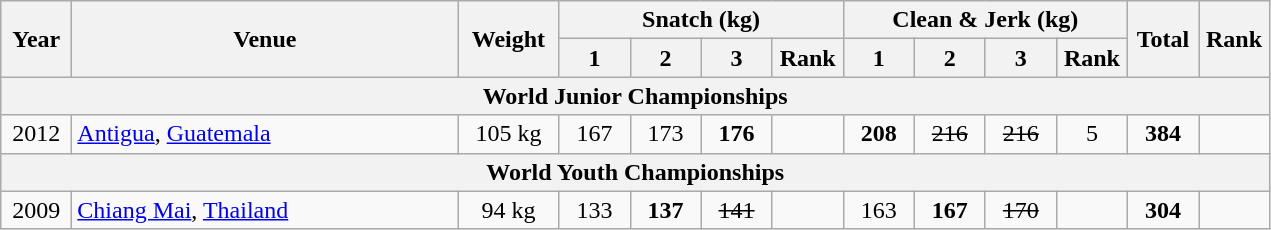<table class = "wikitable" style="text-align:center;">
<tr>
<th rowspan=2 width=40>Year</th>
<th rowspan=2 width=250>Venue</th>
<th rowspan=2 width=60>Weight</th>
<th colspan=4>Snatch (kg)</th>
<th colspan=4>Clean & Jerk (kg)</th>
<th rowspan=2 width=40>Total</th>
<th rowspan=2 width=40>Rank</th>
</tr>
<tr>
<th width=40>1</th>
<th width=40>2</th>
<th width=40>3</th>
<th width=40>Rank</th>
<th width=40>1</th>
<th width=40>2</th>
<th width=40>3</th>
<th width=40>Rank</th>
</tr>
<tr>
<th colspan=13>World Junior Championships</th>
</tr>
<tr>
<td>2012</td>
<td align=left> <a href='#'>Antigua</a>, <a href='#'>Guatemala</a></td>
<td>105 kg</td>
<td>167</td>
<td>173</td>
<td><strong>176</strong></td>
<td><strong></strong></td>
<td><strong>208</strong></td>
<td><s>216</s></td>
<td><s>216</s></td>
<td>5</td>
<td><strong>384</strong></td>
<td><strong></strong></td>
</tr>
<tr>
<th colspan=13>World Youth Championships</th>
</tr>
<tr>
<td>2009</td>
<td align=left> <a href='#'>Chiang Mai</a>, <a href='#'>Thailand</a></td>
<td>94 kg</td>
<td>133</td>
<td><strong>137</strong></td>
<td><s>141</s></td>
<td><strong></strong></td>
<td>163</td>
<td><strong>167</strong></td>
<td><s>170</s></td>
<td><strong></strong></td>
<td><strong>304</strong></td>
<td><strong></strong></td>
</tr>
</table>
